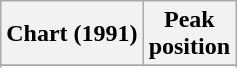<table class="wikitable sortable">
<tr>
<th align="left">Chart (1991)</th>
<th align="center">Peak<br>position</th>
</tr>
<tr>
</tr>
<tr>
</tr>
</table>
